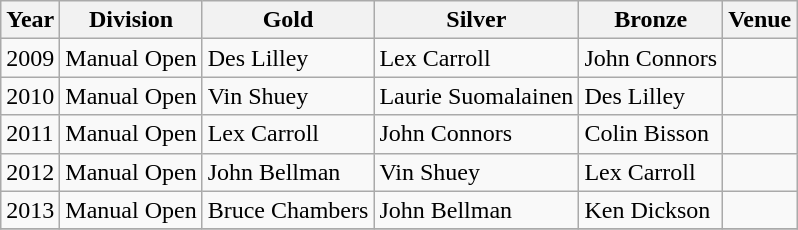<table class="wikitable sortable" style="text-align: left;">
<tr>
<th>Year</th>
<th>Division</th>
<th> Gold</th>
<th> Silver</th>
<th> Bronze</th>
<th>Venue</th>
</tr>
<tr>
<td>2009</td>
<td>Manual Open</td>
<td> Des Lilley</td>
<td> Lex Carroll</td>
<td> John Connors</td>
<td></td>
</tr>
<tr>
<td>2010</td>
<td>Manual Open</td>
<td> Vin Shuey</td>
<td> Laurie Suomalainen</td>
<td> Des Lilley</td>
<td></td>
</tr>
<tr>
<td>2011</td>
<td>Manual Open</td>
<td> Lex Carroll</td>
<td> John Connors</td>
<td> Colin Bisson</td>
<td></td>
</tr>
<tr>
<td>2012</td>
<td>Manual Open</td>
<td> John Bellman</td>
<td> Vin Shuey</td>
<td> Lex Carroll</td>
<td></td>
</tr>
<tr>
<td>2013</td>
<td>Manual Open</td>
<td> Bruce Chambers</td>
<td> John Bellman</td>
<td> Ken Dickson</td>
<td></td>
</tr>
<tr>
</tr>
</table>
